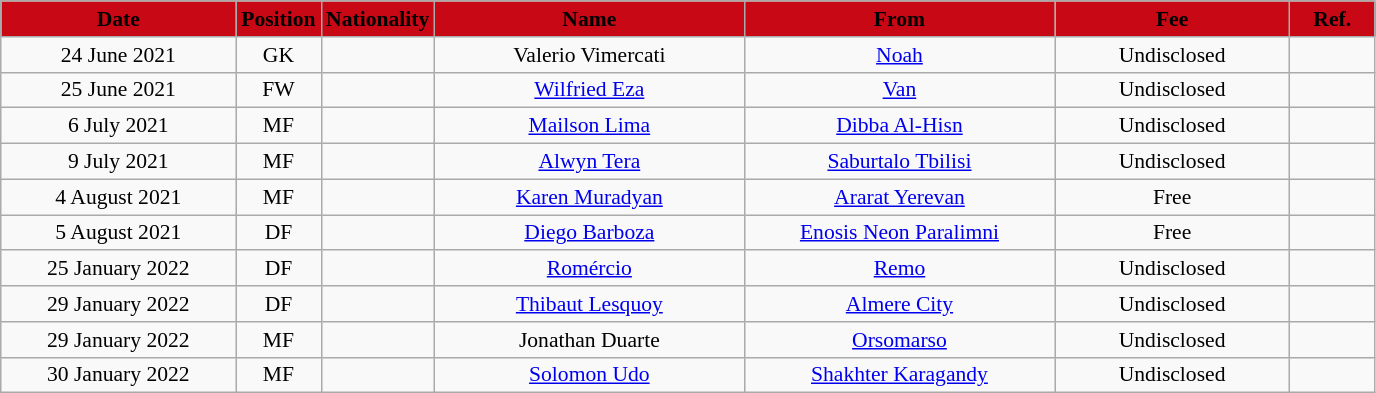<table class="wikitable"  style="text-align:center; font-size:90%; ">
<tr>
<th style="background:#C80815; color:black; width:150px;">Date</th>
<th style="background:#C80815; color:black; width:50px;">Position</th>
<th style="background:#C80815; color:black; width:50px;">Nationality</th>
<th style="background:#C80815; color:black; width:200px;">Name</th>
<th style="background:#C80815; color:black; width:200px;">From</th>
<th style="background:#C80815; color:black; width:150px;">Fee</th>
<th style="background:#C80815; color:black; width:50px;">Ref.</th>
</tr>
<tr>
<td>24 June 2021</td>
<td>GK</td>
<td></td>
<td>Valerio Vimercati</td>
<td><a href='#'>Noah</a></td>
<td>Undisclosed</td>
<td></td>
</tr>
<tr>
<td>25 June 2021</td>
<td>FW</td>
<td></td>
<td><a href='#'>Wilfried Eza</a></td>
<td><a href='#'>Van</a></td>
<td>Undisclosed</td>
<td></td>
</tr>
<tr>
<td>6 July 2021</td>
<td>MF</td>
<td></td>
<td><a href='#'>Mailson Lima</a></td>
<td><a href='#'>Dibba Al-Hisn</a></td>
<td>Undisclosed</td>
<td></td>
</tr>
<tr>
<td>9 July 2021</td>
<td>MF</td>
<td></td>
<td><a href='#'>Alwyn Tera</a></td>
<td><a href='#'>Saburtalo Tbilisi</a></td>
<td>Undisclosed</td>
<td></td>
</tr>
<tr>
<td>4 August 2021</td>
<td>MF</td>
<td></td>
<td><a href='#'>Karen Muradyan</a></td>
<td><a href='#'>Ararat Yerevan</a></td>
<td>Free</td>
<td></td>
</tr>
<tr>
<td>5 August 2021</td>
<td>DF</td>
<td></td>
<td><a href='#'>Diego Barboza</a></td>
<td><a href='#'>Enosis Neon Paralimni</a></td>
<td>Free</td>
<td></td>
</tr>
<tr>
<td>25 January 2022</td>
<td>DF</td>
<td></td>
<td><a href='#'>Romércio</a></td>
<td><a href='#'>Remo</a></td>
<td>Undisclosed</td>
<td></td>
</tr>
<tr>
<td>29 January 2022</td>
<td>DF</td>
<td></td>
<td><a href='#'>Thibaut Lesquoy</a></td>
<td><a href='#'>Almere City</a></td>
<td>Undisclosed</td>
<td></td>
</tr>
<tr>
<td>29 January 2022</td>
<td>MF</td>
<td></td>
<td>Jonathan Duarte</td>
<td><a href='#'>Orsomarso</a></td>
<td>Undisclosed</td>
<td></td>
</tr>
<tr>
<td>30 January 2022</td>
<td>MF</td>
<td></td>
<td><a href='#'>Solomon Udo</a></td>
<td><a href='#'>Shakhter Karagandy</a></td>
<td>Undisclosed</td>
<td></td>
</tr>
</table>
